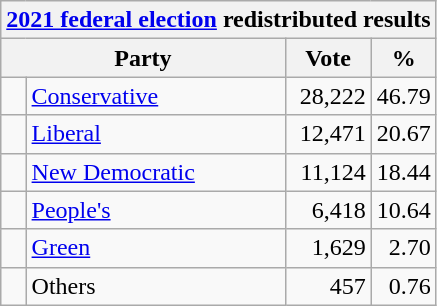<table class="wikitable">
<tr>
<th colspan="4"><a href='#'>2021 federal election</a> redistributed results</th>
</tr>
<tr>
<th bgcolor="#DDDDFF" width="130px" colspan="2">Party</th>
<th bgcolor="#DDDDFF" width="50px">Vote</th>
<th bgcolor="#DDDDFF" width="30px">%</th>
</tr>
<tr>
<td> </td>
<td><a href='#'>Conservative</a></td>
<td align=right>28,222</td>
<td align=right>46.79</td>
</tr>
<tr>
<td> </td>
<td><a href='#'>Liberal</a></td>
<td align=right>12,471</td>
<td align=right>20.67</td>
</tr>
<tr>
<td> </td>
<td><a href='#'>New Democratic</a></td>
<td align=right>11,124</td>
<td align=right>18.44</td>
</tr>
<tr>
<td> </td>
<td><a href='#'>People's</a></td>
<td align=right>6,418</td>
<td align=right>10.64</td>
</tr>
<tr>
<td> </td>
<td><a href='#'>Green</a></td>
<td align=right>1,629</td>
<td align=right>2.70</td>
</tr>
<tr>
<td> </td>
<td>Others</td>
<td align=right>457</td>
<td align=right>0.76</td>
</tr>
</table>
